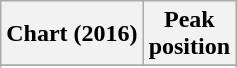<table class="wikitable sortable plainrowheaders" style="text-align:center">
<tr>
<th scope="col">Chart (2016)</th>
<th scope="col">Peak<br>position</th>
</tr>
<tr>
</tr>
<tr>
</tr>
<tr>
</tr>
<tr>
</tr>
</table>
